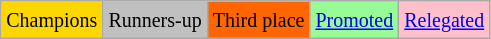<table class="wikitable">
<tr>
<td bgcolor=gold><small>Champions</small></td>
<td bgcolor=silver><small>Runners-up</small></td>
<td bgcolor=ff6600><small>Third place</small></td>
<td bgcolor=PaleGreen><small><a href='#'>Promoted</a></small></td>
<td bgcolor=Pink><small><a href='#'>Relegated</a></small></td>
</tr>
</table>
